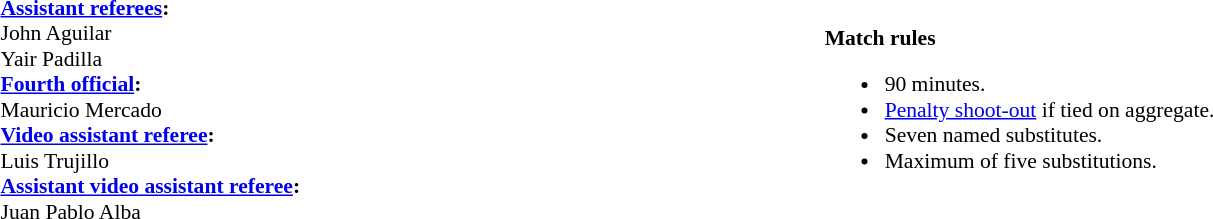<table width=100% style="font-size:90%">
<tr>
<td><br><strong><a href='#'>Assistant referees</a>:</strong>
<br>John Aguilar
<br>Yair Padilla
<br><strong><a href='#'>Fourth official</a>:</strong>
<br>Mauricio Mercado
<br><strong><a href='#'>Video assistant referee</a>:</strong>
<br>Luis Trujillo
<br><strong><a href='#'>Assistant video assistant referee</a>:</strong>
<br>Juan Pablo Alba</td>
<td><br><strong>Match rules</strong><ul><li>90 minutes.</li><li><a href='#'>Penalty shoot-out</a> if tied on aggregate.</li><li>Seven named substitutes.</li><li>Maximum of five substitutions.</li></ul></td>
</tr>
</table>
